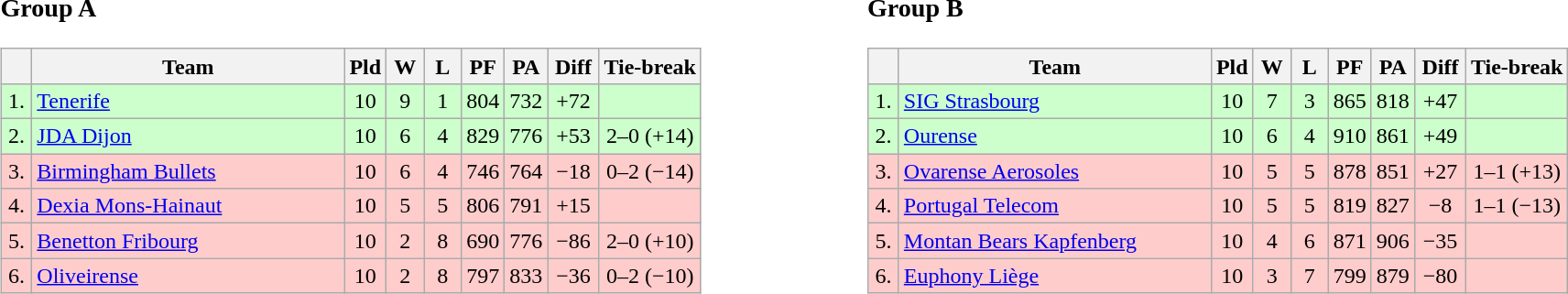<table>
<tr>
<td style="vertical-align:top; width:33%;"><br><h3>Group A</h3><table class="wikitable" style="text-align:center">
<tr>
<th width=15></th>
<th width=220>Team</th>
<th width=20>Pld</th>
<th width=20>W</th>
<th width=20>L</th>
<th width=20>PF</th>
<th width=20>PA</th>
<th width=30>Diff</th>
<th>Tie-break</th>
</tr>
<tr style="background: #ccffcc;">
<td>1.</td>
<td align=left> <a href='#'>Tenerife</a></td>
<td>10</td>
<td>9</td>
<td>1</td>
<td>804</td>
<td>732</td>
<td>+72</td>
<td></td>
</tr>
<tr style="background:#ccffcc;">
<td>2.</td>
<td align=left> <a href='#'>JDA Dijon</a></td>
<td>10</td>
<td>6</td>
<td>4</td>
<td>829</td>
<td>776</td>
<td>+53</td>
<td>2–0 (+14)</td>
</tr>
<tr style="background:#ffcccc;">
<td>3.</td>
<td align=left> <a href='#'>Birmingham Bullets</a></td>
<td>10</td>
<td>6</td>
<td>4</td>
<td>746</td>
<td>764</td>
<td>−18</td>
<td>0–2 (−14)</td>
</tr>
<tr style="background:#ffcccc;">
<td>4.</td>
<td align=left> <a href='#'>Dexia Mons-Hainaut</a></td>
<td>10</td>
<td>5</td>
<td>5</td>
<td>806</td>
<td>791</td>
<td>+15</td>
<td></td>
</tr>
<tr style="background:#ffcccc;">
<td>5.</td>
<td align=left> <a href='#'>Benetton Fribourg</a></td>
<td>10</td>
<td>2</td>
<td>8</td>
<td>690</td>
<td>776</td>
<td>−86</td>
<td>2–0 (+10)</td>
</tr>
<tr style="background:#ffcccc;">
<td>6.</td>
<td align=left> <a href='#'>Oliveirense</a></td>
<td>10</td>
<td>2</td>
<td>8</td>
<td>797</td>
<td>833</td>
<td>−36</td>
<td>0–2 (−10)</td>
</tr>
</table>
</td>
<td style="vertical-align:top; width:33%;"><br><h3>Group B</h3><table class="wikitable" style="text-align:center">
<tr>
<th width=15></th>
<th width=220>Team</th>
<th width=20>Pld</th>
<th width=20>W</th>
<th width=20>L</th>
<th width=20>PF</th>
<th width=20>PA</th>
<th width=30>Diff</th>
<th>Tie-break</th>
</tr>
<tr style="background: #ccffcc;">
<td>1.</td>
<td align=left> <a href='#'>SIG Strasbourg</a></td>
<td>10</td>
<td>7</td>
<td>3</td>
<td>865</td>
<td>818</td>
<td>+47</td>
<td></td>
</tr>
<tr style="background:#ccffcc;">
<td>2.</td>
<td align=left> <a href='#'>Ourense</a></td>
<td>10</td>
<td>6</td>
<td>4</td>
<td>910</td>
<td>861</td>
<td>+49</td>
<td></td>
</tr>
<tr style="background:#ffcccc;">
<td>3.</td>
<td align=left> <a href='#'>Ovarense Aerosoles</a></td>
<td>10</td>
<td>5</td>
<td>5</td>
<td>878</td>
<td>851</td>
<td>+27</td>
<td>1–1 (+13)</td>
</tr>
<tr style="background:#ffcccc;">
<td>4.</td>
<td align=left> <a href='#'>Portugal Telecom</a></td>
<td>10</td>
<td>5</td>
<td>5</td>
<td>819</td>
<td>827</td>
<td>−8</td>
<td>1–1 (−13)</td>
</tr>
<tr style="background:#ffcccc;">
<td>5.</td>
<td align=left> <a href='#'>Montan Bears Kapfenberg</a></td>
<td>10</td>
<td>4</td>
<td>6</td>
<td>871</td>
<td>906</td>
<td>−35</td>
<td></td>
</tr>
<tr style="background:#ffcccc;">
<td>6.</td>
<td align=left> <a href='#'>Euphony Liège</a></td>
<td>10</td>
<td>3</td>
<td>7</td>
<td>799</td>
<td>879</td>
<td>−80</td>
<td></td>
</tr>
</table>
</td>
</tr>
</table>
